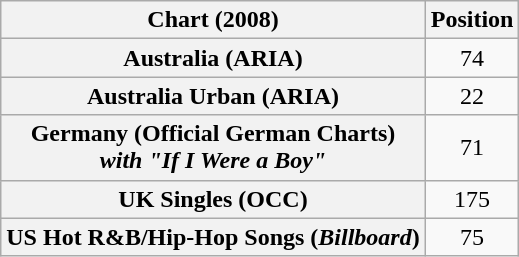<table class="wikitable sortable plainrowheaders" style="text-align:center">
<tr>
<th scope="col">Chart (2008)</th>
<th scope="col">Position</th>
</tr>
<tr>
<th scope="row">Australia (ARIA)</th>
<td style="text-align:center;">74</td>
</tr>
<tr>
<th scope="row">Australia Urban (ARIA)</th>
<td style="text-align:center;">22</td>
</tr>
<tr>
<th scope="row">Germany (Official German Charts)<br><em>with "If I Were a Boy"</em></th>
<td style="text-align:center;">71</td>
</tr>
<tr>
<th scope="row">UK Singles (OCC)</th>
<td style="text-align:center;">175</td>
</tr>
<tr>
<th scope="row">US Hot R&B/Hip-Hop Songs (<em>Billboard</em>)</th>
<td style="text-align:center;">75</td>
</tr>
</table>
